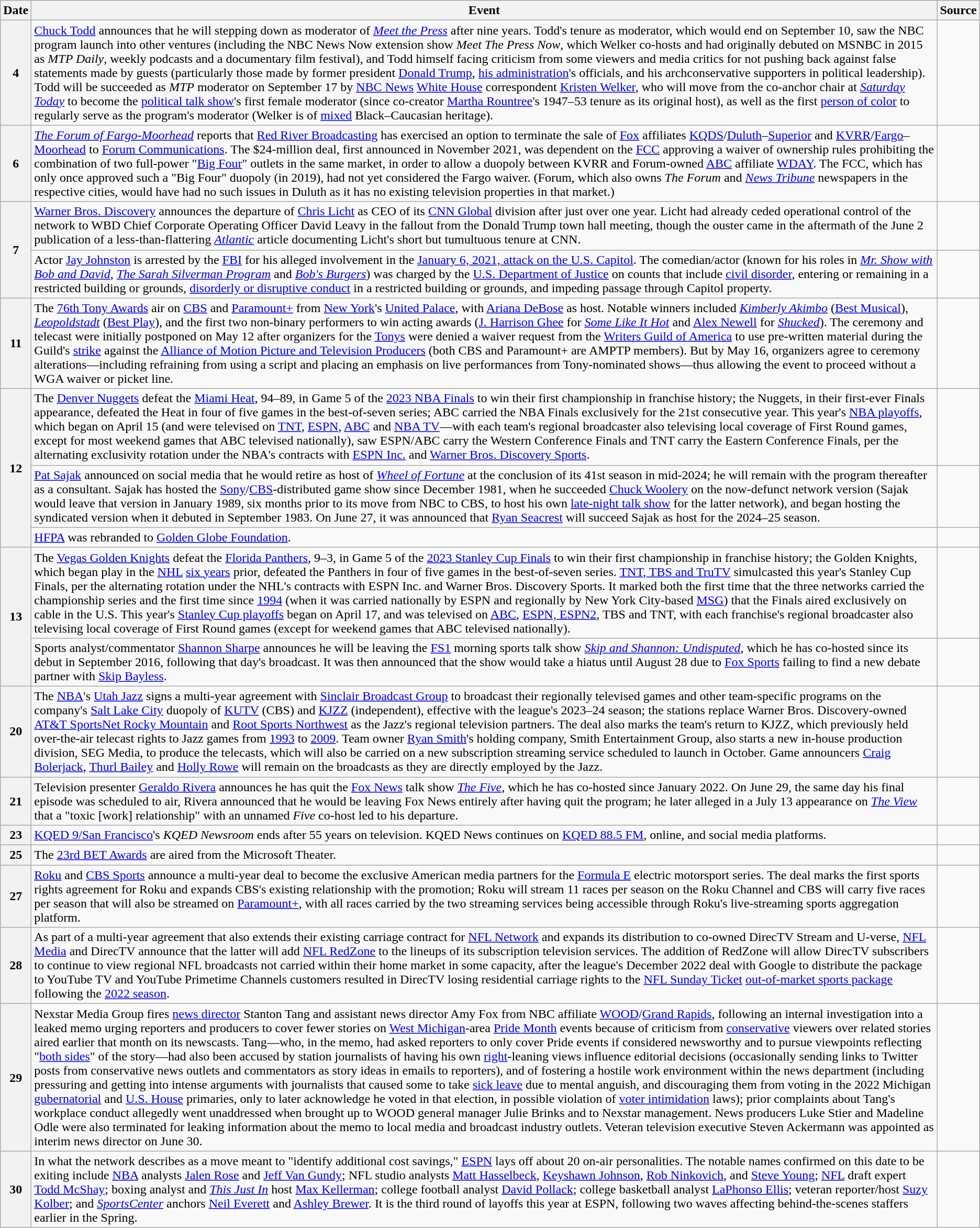<table class=wikitable>
<tr>
<th>Date</th>
<th>Event</th>
<th>Source</th>
</tr>
<tr>
<th>4</th>
<td><a href='#'>Chuck Todd</a> announces that he will stepping down as moderator of <em><a href='#'>Meet the Press</a></em> after nine years. Todd's tenure as moderator, which would end on September 10, saw the NBC program launch into other ventures (including the NBC News Now extension show <em>Meet The Press Now</em>, which Welker co-hosts and had originally debuted on MSNBC in 2015 as <em>MTP Daily</em>, weekly podcasts and a documentary film festival), and Todd himself facing criticism from some viewers and media critics for not pushing back against false statements made by guests (particularly those made by former president <a href='#'>Donald Trump</a>, <a href='#'>his administration</a>'s officials, and his archconservative supporters in political leadership). Todd will be succeeded as <em>MTP</em> moderator on September 17 by <a href='#'>NBC News</a> <a href='#'>White House</a> correspondent <a href='#'>Kristen Welker</a>, who will move from the co-anchor chair at <em><a href='#'>Saturday Today</a></em> to become the <a href='#'>political talk show</a>'s first female moderator (since co-creator <a href='#'>Martha Rountree</a>'s 1947–53 tenure as its original host), as well as the first <a href='#'>person of color</a> to regularly serve as the program's moderator (Welker is of <a href='#'>mixed</a> Black–Caucasian heritage).</td>
<td><br></td>
</tr>
<tr>
<th>6</th>
<td><em><a href='#'>The Forum of Fargo-Moorhead</a></em> reports that <a href='#'>Red River Broadcasting</a> has exercised an option to terminate the sale of <a href='#'>Fox</a> affiliates <a href='#'>KQDS</a>/<a href='#'>Duluth</a>–<a href='#'>Superior</a> and <a href='#'>KVRR</a>/<a href='#'>Fargo</a>–<a href='#'>Moorhead</a> to <a href='#'>Forum Communications</a>. The $24-million deal, first announced in November 2021, was dependent on the <a href='#'>FCC</a> approving a waiver of ownership rules prohibiting the combination of two full-power "<a href='#'>Big Four</a>" outlets in the same market, in order to allow a duopoly between KVRR and Forum-owned <a href='#'>ABC</a> affiliate <a href='#'>WDAY</a>. The FCC, which has only once approved such a "Big Four" duopoly (in 2019), had not yet considered the Fargo waiver. (Forum, which also owns <em>The Forum</em> and <em><a href='#'>News Tribune</a></em> newspapers in the respective cities, would have had no such issues in Duluth as it has no existing television properties in that market.)</td>
<td><br></td>
</tr>
<tr>
<th rowspan="2">7</th>
<td><a href='#'>Warner Bros. Discovery</a> announces the departure of <a href='#'>Chris Licht</a> as CEO of its <a href='#'>CNN Global</a> division after just over one year. Licht had already ceded operational control of the network to WBD Chief Corporate Operating Officer David Leavy in the fallout from the Donald Trump town hall meeting, though the ouster came in the aftermath of the June 2 publication of a less-than-flattering <em><a href='#'>Atlantic</a></em> article documenting Licht's short but tumultuous tenure at CNN.</td>
<td><br></td>
</tr>
<tr>
<td>Actor <a href='#'>Jay Johnston</a> is arrested by the <a href='#'>FBI</a> for his alleged involvement in the <a href='#'>January 6, 2021, attack on the U.S. Capitol</a>. The comedian/actor (known for his roles in <em><a href='#'>Mr. Show with Bob and David</a></em>, <em><a href='#'>The Sarah Silverman Program</a></em> and <em><a href='#'>Bob's Burgers</a></em>) was charged by the <a href='#'>U.S. Department of Justice</a> on counts that include <a href='#'>civil disorder</a>, entering or remaining in a restricted building or grounds, <a href='#'>disorderly or disruptive conduct</a> in a restricted building or grounds, and impeding passage through Capitol property.</td>
<td></td>
</tr>
<tr>
<th>11</th>
<td>The <a href='#'>76th Tony Awards</a> air on <a href='#'>CBS</a> and <a href='#'>Paramount+</a> from <a href='#'>New York</a>'s <a href='#'>United Palace</a>, with <a href='#'>Ariana DeBose</a> as host. Notable winners included <em><a href='#'>Kimberly Akimbo</a></em> (<a href='#'>Best Musical</a>), <em><a href='#'>Leopoldstadt</a></em> (<a href='#'>Best Play</a>), and the first two non-binary performers to win acting awards (<a href='#'>J. Harrison Ghee</a> for <em><a href='#'>Some Like It Hot</a></em> and <a href='#'>Alex Newell</a> for <em><a href='#'>Shucked</a></em>). The ceremony and telecast were initially postponed on May 12 after organizers for the <a href='#'>Tonys</a> were denied a waiver request from the <a href='#'>Writers Guild of America</a> to use pre-written material during the Guild's <a href='#'>strike</a> against the <a href='#'>Alliance of Motion Picture and Television Producers</a> (both CBS and Paramount+ are AMPTP members). But by May 16, organizers agree to ceremony alterations—including refraining from using a script and placing an emphasis on live performances from Tony-nominated shows—thus allowing the event to proceed without a WGA waiver or picket line.</td>
<td><br></td>
</tr>
<tr>
<th rowspan="3">12</th>
<td>The <a href='#'>Denver Nuggets</a> defeat the <a href='#'>Miami Heat</a>, 94–89, in Game 5 of the <a href='#'>2023 NBA Finals</a> to win their first championship in franchise history; the Nuggets, in their first-ever Finals appearance, defeated the Heat in four of five games in the best-of-seven series; ABC carried the NBA Finals exclusively for the 21st consecutive year. This year's <a href='#'>NBA playoffs</a>, which began on April 15 (and were televised on <a href='#'>TNT</a>, <a href='#'>ESPN</a>, <a href='#'>ABC</a> and <a href='#'>NBA TV</a>—with each team's regional broadcaster also televising local coverage of First Round games, except for most weekend games that ABC televised nationally), saw ESPN/ABC carry the Western Conference Finals and TNT carry the Eastern Conference Finals, per the alternating exclusivity rotation under the NBA's contracts with <a href='#'>ESPN Inc.</a> and <a href='#'>Warner Bros. Discovery Sports</a>.</td>
<td><br><br></td>
</tr>
<tr>
<td><a href='#'>Pat Sajak</a> announced on social media that he would retire as host of <em><a href='#'>Wheel of Fortune</a></em> at the conclusion of its 41st season in mid-2024; he will remain with the program thereafter as a consultant. Sajak has hosted the <a href='#'>Sony</a>/<a href='#'>CBS</a>-distributed game show since December 1981, when he succeeded <a href='#'>Chuck Woolery</a> on the now-defunct network version (Sajak would  leave that version in January 1989, six months prior to its move from NBC to CBS, to host his own <a href='#'>late-night talk show</a> for the latter network), and began hosting the syndicated version when it debuted in September 1983. On June 27, it was announced that <a href='#'>Ryan Seacrest</a> will succeed Sajak as host for the 2024–25 season.</td>
<td></td>
</tr>
<tr>
<td><a href='#'>HFPA</a> was rebranded to <a href='#'>Golden Globe Foundation</a>.</td>
<td></td>
</tr>
<tr>
<th rowspan="2">13</th>
<td>The <a href='#'>Vegas Golden Knights</a> defeat the <a href='#'>Florida Panthers</a>, 9–3, in Game 5 of the <a href='#'>2023 Stanley Cup Finals</a> to win their first championship in franchise history; the Golden Knights, which began play in the <a href='#'>NHL</a> <a href='#'>six years</a> prior, defeated the Panthers in four of five games in the best-of-seven series. <a href='#'>TNT, TBS and TruTV</a> simulcasted this year's Stanley Cup Finals, per the alternating rotation under the NHL's contracts with ESPN Inc. and Warner Bros. Discovery Sports. It marked both the first time that the three networks carried the championship series and the first time since <a href='#'>1994</a> (when it was carried nationally by ESPN and regionally by New York City-based <a href='#'>MSG</a>) that the Finals aired exclusively on cable in the U.S. This year's <a href='#'>Stanley Cup playoffs</a> began on April 17, and was televised on <a href='#'>ABC</a>, <a href='#'>ESPN, ESPN2</a>, TBS and TNT, with each franchise's regional broadcaster also televising local coverage of First Round games (except for weekend games that ABC televised nationally).</td>
<td><br></td>
</tr>
<tr>
<td>Sports analyst/commentator <a href='#'>Shannon Sharpe</a> announces he will be leaving the <a href='#'>FS1</a> morning sports talk show <em><a href='#'>Skip and Shannon: Undisputed</a></em>, which he has co-hosted since its debut in September 2016, following that day's broadcast. It was then announced that the show would take a hiatus until August 28 due to <a href='#'>Fox Sports</a> failing to find a new debate partner with <a href='#'>Skip Bayless</a>.</td>
<td><br></td>
</tr>
<tr>
<th>20</th>
<td>The <a href='#'>NBA</a>'s <a href='#'>Utah Jazz</a> signs a multi-year agreement with <a href='#'>Sinclair Broadcast Group</a> to broadcast their regionally televised games and other team-specific programs on the company's <a href='#'>Salt Lake City</a> duopoly of <a href='#'>KUTV</a> (CBS) and <a href='#'>KJZZ</a> (independent), effective with the league's 2023–24 season; the stations replace Warner Bros. Discovery-owned <a href='#'>AT&T SportsNet Rocky Mountain</a> and <a href='#'>Root Sports Northwest</a> as the Jazz's regional television partners. The deal also marks the team's return to KJZZ, which previously held over-the-air telecast rights to Jazz games from <a href='#'>1993</a> to <a href='#'>2009</a>. Team owner <a href='#'>Ryan Smith</a>'s holding company, Smith Entertainment Group, also starts a new in-house production division, SEG Media, to produce the telecasts, which will also be carried on a new subscription streaming service scheduled to launch in October. Game announcers <a href='#'>Craig Bolerjack</a>, <a href='#'>Thurl Bailey</a> and <a href='#'>Holly Rowe</a> will remain on the broadcasts as they are directly employed by the Jazz.</td>
<td><br></td>
</tr>
<tr>
<th>21</th>
<td>Television presenter <a href='#'>Geraldo Rivera</a> announces he has quit the <a href='#'>Fox News</a> talk show <em><a href='#'>The Five</a></em>, which he has co-hosted since January 2022. On June 29, the same day his final episode was scheduled to air, Rivera announced that he would be leaving Fox News entirely after having quit the program; he later alleged in a July 13 appearance on <em><a href='#'>The View</a></em> that a "toxic [work] relationship" with an unnamed <em>Five</em> co-host led to his departure.</td>
<td><br></td>
</tr>
<tr>
<th>23</th>
<td><a href='#'>KQED 9/San Francisco</a>'s <em>KQED Newsroom</em> ends after 55 years on television. KQED News continues on <a href='#'>KQED 88.5 FM</a>, online, and social media platforms.</td>
<td></td>
</tr>
<tr>
<th>25</th>
<td>The <a href='#'>23rd BET Awards</a> are aired from the Microsoft Theater.</td>
<td></td>
</tr>
<tr>
<th>27</th>
<td><a href='#'>Roku</a> and <a href='#'>CBS Sports</a> announce a multi-year deal to become the exclusive American media partners for the <a href='#'>Formula E</a> electric motorsport series. The deal marks the first sports rights agreement for Roku and expands CBS's existing relationship with the promotion; Roku will stream 11 races per season on the Roku Channel and CBS will carry five races per season that will also be streamed on <a href='#'>Paramount+</a>, with all races carried by the two streaming services being accessible through Roku's live-streaming sports aggregation platform.</td>
<td></td>
</tr>
<tr>
<th>28</th>
<td>As part of a multi-year agreement that also extends their existing carriage contract for <a href='#'>NFL Network</a> and expands its distribution to co-owned DirecTV Stream and U-verse, <a href='#'>NFL Media</a> and DirecTV announce that the latter will add <a href='#'>NFL RedZone</a> to the lineups of its subscription television services. The addition of RedZone will allow DirecTV subscribers to continue to view regional NFL broadcasts not carried within their home market in some capacity, after the league's December 2022 deal with Google to distribute the package to YouTube TV and YouTube Primetime Channels customers resulted in DirecTV losing residential carriage rights to the <a href='#'>NFL Sunday Ticket</a> <a href='#'>out-of-market sports package</a> following the <a href='#'>2022 season</a>.</td>
<td><br></td>
</tr>
<tr>
<th>29</th>
<td>Nexstar Media Group fires <a href='#'>news director</a> Stanton Tang and assistant news director Amy Fox from NBC affiliate <a href='#'>WOOD</a>/<a href='#'>Grand Rapids</a>, following an internal investigation into a leaked memo urging reporters and producers to cover fewer stories on <a href='#'>West Michigan</a>-area <a href='#'>Pride Month</a> events because of criticism from <a href='#'>conservative</a> viewers over related stories aired earlier that month on its newscasts. Tang—who, in the memo, had asked reporters to only cover Pride events if considered newsworthy and to pursue viewpoints reflecting "<a href='#'>both sides</a>" of the story—had also been accused by station journalists of having his own <a href='#'>right</a>-leaning views influence editorial decisions (occasionally sending links to Twitter posts from conservative news outlets and commentators as story ideas in emails to reporters), and of fostering a hostile work environment within the news department (including pressuring and getting into intense arguments with journalists that caused some to take <a href='#'>sick leave</a> due to mental anguish, and discouraging them from voting in the 2022 Michigan <a href='#'>gubernatorial</a> and <a href='#'>U.S. House</a> primaries, only to later acknowledge he voted in that election, in possible violation of <a href='#'>voter intimidation</a> laws); prior complaints about Tang's workplace conduct allegedly went unaddressed when brought up to WOOD general manager Julie Brinks and to Nexstar management. News producers Luke Stier and Madeline Odle were also terminated for leaking information about the memo to local media and broadcast industry outlets. Veteran television executive Steven Ackermann was appointed as interim news director on June 30.</td>
<td></td>
</tr>
<tr>
<th>30</th>
<td>In what the network describes as a move meant to "identify additional cost savings," <a href='#'>ESPN</a> lays off about 20 on-air personalities. The notable names confirmed on this date to be exiting include <a href='#'>NBA</a> analysts <a href='#'>Jalen Rose</a> and <a href='#'>Jeff Van Gundy</a>; NFL studio analysts <a href='#'>Matt Hasselbeck</a>, <a href='#'>Keyshawn Johnson</a>, <a href='#'>Rob Ninkovich</a>, and <a href='#'>Steve Young</a>; <a href='#'>NFL</a> draft expert <a href='#'>Todd McShay</a>; boxing analyst and <em><a href='#'>This Just In</a></em> host <a href='#'>Max Kellerman</a>; college football analyst <a href='#'>David Pollack</a>; college basketball analyst <a href='#'>LaPhonso Ellis</a>; veteran reporter/host <a href='#'>Suzy Kolber</a>; and <em><a href='#'>SportsCenter</a></em> anchors <a href='#'>Neil Everett</a> and <a href='#'>Ashley Brewer</a>. It is the third round of layoffs this year at ESPN, following two waves affecting behind-the-scenes staffers earlier in the Spring.</td>
<td></td>
</tr>
</table>
